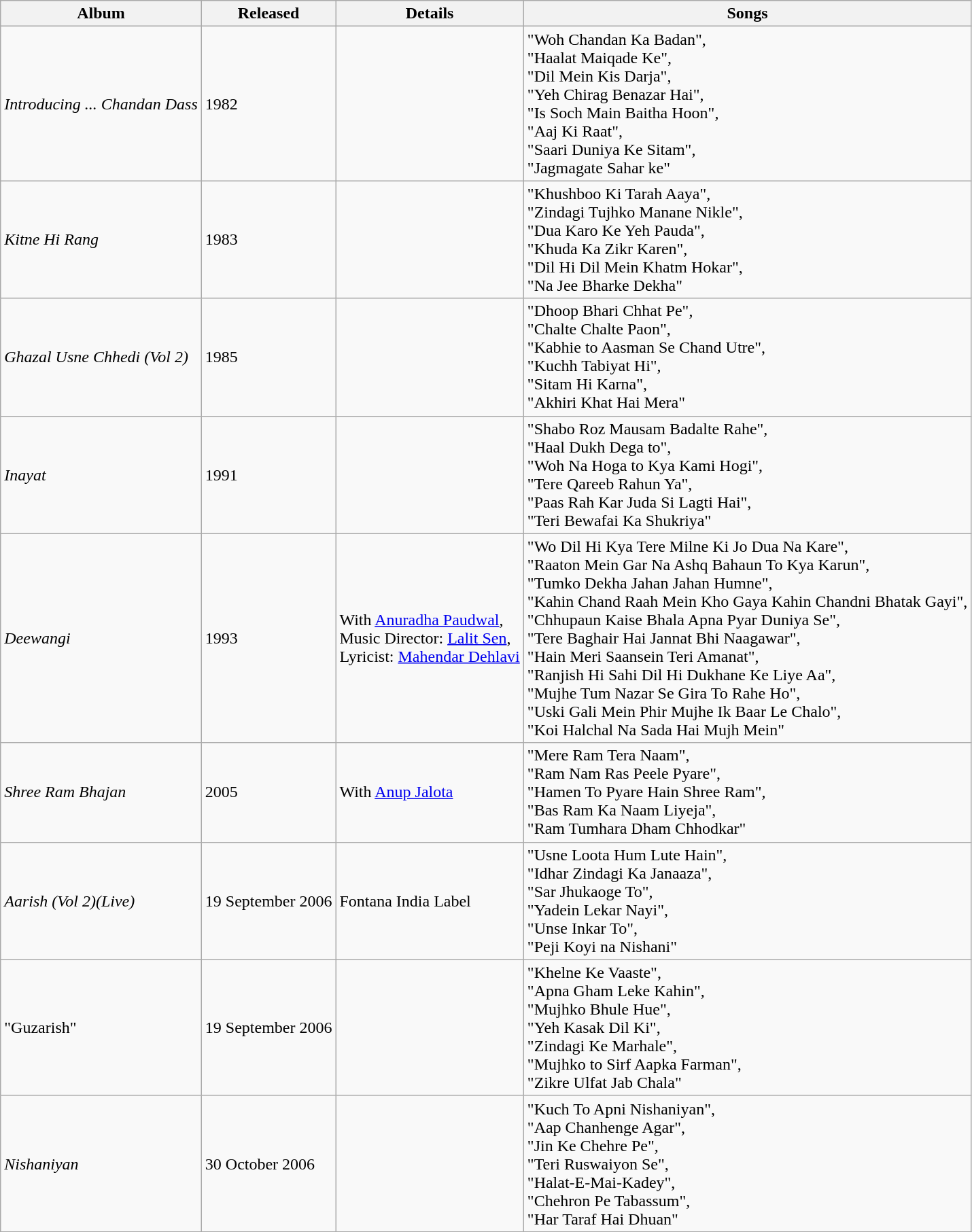<table class="wikitable sortable">
<tr>
<th>Album</th>
<th>Released</th>
<th>Details</th>
<th>Songs</th>
</tr>
<tr>
<td><em>Introducing ... Chandan Dass</em></td>
<td>1982</td>
<td></td>
<td>"Woh Chandan Ka Badan",<br>"Haalat Maiqade Ke",<br>"Dil Mein Kis Darja",<br>"Yeh Chirag Benazar Hai",<br>"Is Soch Main Baitha Hoon",<br>"Aaj Ki Raat",<br>"Saari Duniya Ke Sitam",<br>"Jagmagate Sahar ke"</td>
</tr>
<tr>
<td><em>Kitne Hi Rang</em></td>
<td>1983</td>
<td></td>
<td>"Khushboo Ki Tarah Aaya", <br>"Zindagi Tujhko Manane Nikle",<br>"Dua Karo Ke Yeh Pauda",<br>"Khuda Ka Zikr Karen",<br>"Dil Hi Dil Mein Khatm Hokar",<br>"Na Jee Bharke Dekha"</td>
</tr>
<tr>
<td><em>Ghazal Usne Chhedi (Vol 2)</em></td>
<td>1985</td>
<td></td>
<td>"Dhoop Bhari Chhat Pe", <br>"Chalte Chalte Paon",<br>"Kabhie to Aasman Se Chand Utre",<br>"Kuchh Tabiyat Hi",<br>"Sitam Hi Karna",<br>"Akhiri Khat Hai Mera"</td>
</tr>
<tr>
<td><em>Inayat</em></td>
<td>1991</td>
<td></td>
<td>"Shabo Roz Mausam Badalte Rahe", <br>"Haal Dukh Dega to",<br>"Woh Na Hoga to Kya Kami Hogi",<br>"Tere Qareeb Rahun Ya",<br>"Paas Rah Kar Juda Si Lagti Hai",<br>"Teri Bewafai Ka Shukriya"</td>
</tr>
<tr>
<td><em>Deewangi</em></td>
<td>1993</td>
<td>With <a href='#'>Anuradha Paudwal</a>,<br>Music Director: <a href='#'>Lalit Sen</a>,<br>Lyricist: <a href='#'>Mahendar Dehlavi</a></td>
<td>"Wo Dil Hi Kya Tere Milne Ki Jo Dua Na Kare",<br>"Raaton Mein Gar Na Ashq Bahaun To Kya Karun",<br>"Tumko Dekha Jahan Jahan Humne",<br>"Kahin Chand Raah Mein Kho Gaya Kahin Chandni Bhatak Gayi",<br>"Chhupaun Kaise Bhala Apna Pyar Duniya Se",<br>"Tere Baghair Hai Jannat Bhi Naagawar",<br>"Hain Meri Saansein Teri Amanat",<br>"Ranjish Hi Sahi Dil Hi Dukhane Ke Liye Aa",<br>"Mujhe Tum Nazar Se Gira To Rahe Ho",<br>"Uski Gali Mein Phir Mujhe Ik Baar Le Chalo",<br>"Koi Halchal Na Sada Hai Mujh Mein"</td>
</tr>
<tr>
<td><em>Shree Ram Bhajan</em></td>
<td>2005</td>
<td>With <a href='#'>Anup Jalota</a></td>
<td>"Mere Ram Tera Naam", <br>"Ram Nam Ras Peele Pyare",<br>"Hamen To Pyare Hain Shree Ram",<br>"Bas Ram Ka Naam Liyeja",<br>"Ram Tumhara Dham Chhodkar"</td>
</tr>
<tr>
<td><em>Aarish (Vol 2)(Live)</em></td>
<td>19 September 2006</td>
<td>Fontana India Label</td>
<td>"Usne Loota Hum Lute Hain",<br>"Idhar Zindagi Ka Janaaza",<br>"Sar Jhukaoge To",<br>"Yadein Lekar Nayi",<br>"Unse Inkar To",<br>"Peji Koyi na Nishani"</td>
</tr>
<tr>
<td>"Guzarish"</td>
<td>19 September 2006</td>
<td></td>
<td>"Khelne Ke Vaaste",<br>"Apna Gham Leke Kahin",<br>"Mujhko Bhule Hue",<br>"Yeh Kasak Dil Ki",<br>"Zindagi Ke Marhale",<br>"Mujhko to Sirf Aapka Farman",<br>"Zikre Ulfat Jab Chala"</td>
</tr>
<tr>
<td><em>Nishaniyan</em></td>
<td>30 October 2006</td>
<td></td>
<td>"Kuch To Apni Nishaniyan", <br>"Aap Chanhenge Agar",<br>"Jin Ke Chehre Pe",<br>"Teri Ruswaiyon Se",<br>"Halat-E-Mai-Kadey",<br>"Chehron Pe Tabassum",<br>"Har Taraf Hai Dhuan"</td>
</tr>
</table>
